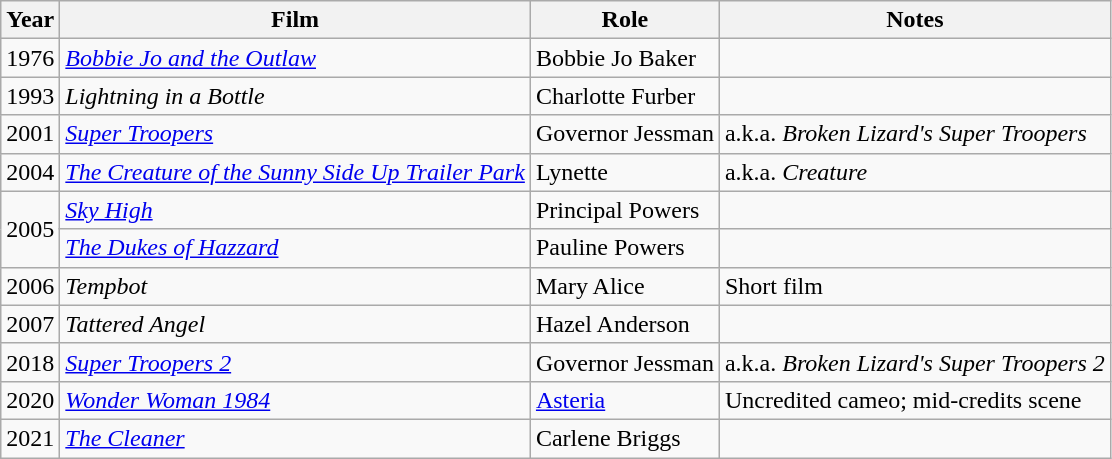<table class="wikitable">
<tr>
<th>Year</th>
<th>Film</th>
<th>Role</th>
<th>Notes</th>
</tr>
<tr>
<td>1976</td>
<td><em><a href='#'>Bobbie Jo and the Outlaw</a></em></td>
<td>Bobbie Jo Baker</td>
<td></td>
</tr>
<tr>
<td>1993</td>
<td><em>Lightning in a Bottle</em></td>
<td>Charlotte Furber</td>
<td></td>
</tr>
<tr>
<td>2001</td>
<td><em><a href='#'>Super Troopers</a></em></td>
<td>Governor Jessman</td>
<td>a.k.a. <em>Broken Lizard's Super Troopers</em></td>
</tr>
<tr>
<td>2004</td>
<td><em><a href='#'>The Creature of the Sunny Side Up Trailer Park</a></em></td>
<td>Lynette</td>
<td>a.k.a. <em>Creature</em></td>
</tr>
<tr>
<td rowspan=2>2005</td>
<td><em><a href='#'>Sky High</a></em></td>
<td>Principal Powers</td>
<td></td>
</tr>
<tr>
<td><em><a href='#'>The Dukes of Hazzard</a></em></td>
<td>Pauline Powers</td>
<td></td>
</tr>
<tr>
<td>2006</td>
<td><em>Tempbot</em></td>
<td>Mary Alice</td>
<td>Short film</td>
</tr>
<tr>
<td>2007</td>
<td><em>Tattered Angel</em></td>
<td>Hazel Anderson</td>
<td></td>
</tr>
<tr>
<td>2018</td>
<td><em><a href='#'>Super Troopers 2</a></em></td>
<td>Governor Jessman</td>
<td>a.k.a. <em>Broken Lizard's Super Troopers 2</em></td>
</tr>
<tr>
<td>2020</td>
<td><em><a href='#'>Wonder Woman 1984</a></em></td>
<td><a href='#'>Asteria</a></td>
<td>Uncredited cameo; mid-credits scene</td>
</tr>
<tr>
<td>2021</td>
<td><em><a href='#'>The Cleaner</a></em></td>
<td>Carlene Briggs</td>
<td></td>
</tr>
</table>
